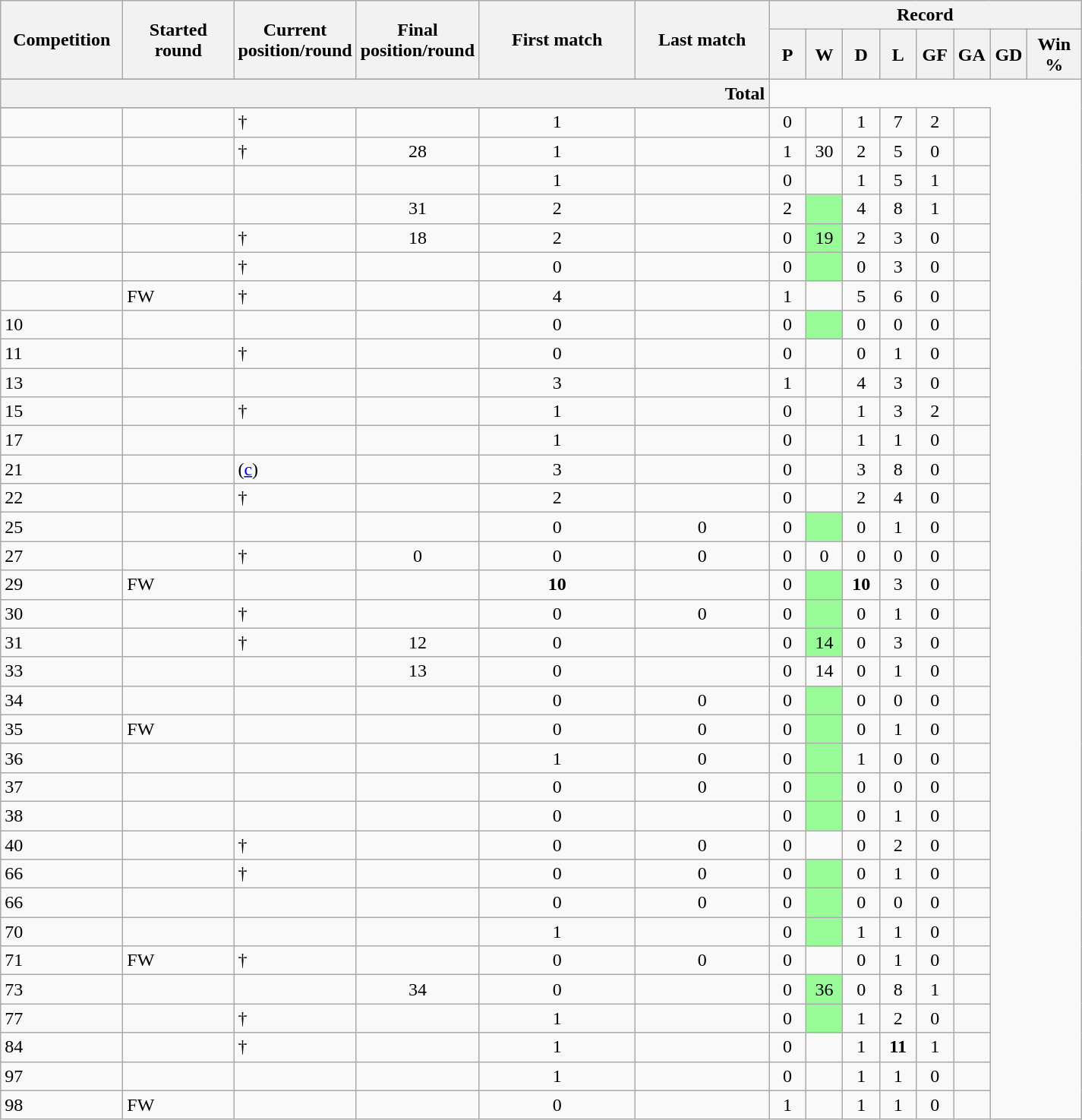<table class="wikitable" style="text-align: center">
<tr>
<th rowspan="2" width="100">Competition</th>
<th rowspan="2" width="90">Started round</th>
<th rowspan="2" width="90">Current position/round</th>
<th rowspan="2" width="90">Final position/round</th>
<th rowspan="2" width="130">First match</th>
<th rowspan="2" width="110">Last match</th>
<th colspan="8">Record</th>
</tr>
<tr>
<th width="25">P</th>
<th width="25">W</th>
<th width="25">D</th>
<th width="25">L</th>
<th width="25">GF</th>
<th width="25">GA</th>
<th width="25">GD</th>
<th width="40">Win %</th>
</tr>
<tr>
</tr>
<tr>
</tr>
<tr>
<th colspan="6" style="text-align: right;">Total<br></th>
</tr>
<tr>
</tr>
<tr>
<td align="left"></td>
<td align="left"></td>
<td align="left">  †</td>
<td></td>
<td>1</td>
<td></td>
<td>0</td>
<td></td>
<td>1</td>
<td>7</td>
<td>2</td>
<td></td>
</tr>
<tr>
<td align="left"></td>
<td align="left"></td>
<td align="left">  †</td>
<td>28</td>
<td>1</td>
<td></td>
<td>1</td>
<td>30</td>
<td>2</td>
<td>5</td>
<td>0</td>
<td></td>
</tr>
<tr>
<td align="left"></td>
<td align="left"></td>
<td align="left"> </td>
<td></td>
<td>1</td>
<td></td>
<td>0</td>
<td></td>
<td>1</td>
<td>5</td>
<td>1</td>
<td></td>
</tr>
<tr>
<td align="left"></td>
<td align="left"></td>
<td align="left"> </td>
<td>31</td>
<td>2</td>
<td></td>
<td>2</td>
<td style="background:#98FB98"></td>
<td>4</td>
<td>8</td>
<td>1</td>
<td></td>
</tr>
<tr>
<td align="left"></td>
<td align="left"></td>
<td align="left">  †</td>
<td>18</td>
<td>2</td>
<td></td>
<td>0</td>
<td style="background:#98FB98">19</td>
<td>2</td>
<td>3</td>
<td>0</td>
<td></td>
</tr>
<tr>
<td align="left"></td>
<td align="left"></td>
<td align="left">  †</td>
<td></td>
<td>0</td>
<td></td>
<td>0</td>
<td style="background:#98FB98"></td>
<td>0</td>
<td>3</td>
<td>0</td>
<td></td>
</tr>
<tr>
<td align="left"></td>
<td align="left">FW</td>
<td align="left">  †</td>
<td></td>
<td>4</td>
<td></td>
<td>1</td>
<td></td>
<td>5</td>
<td>6</td>
<td>0</td>
<td></td>
</tr>
<tr>
<td align="left">10</td>
<td align="left"></td>
<td align="left"> </td>
<td></td>
<td>0</td>
<td></td>
<td>0</td>
<td style="background:#98FB98"></td>
<td>0</td>
<td>0</td>
<td>0</td>
<td></td>
</tr>
<tr>
<td align="left">11</td>
<td align="left"></td>
<td align="left">  †</td>
<td></td>
<td>0</td>
<td></td>
<td>0</td>
<td></td>
<td>0</td>
<td>1</td>
<td>0</td>
<td></td>
</tr>
<tr>
<td align="left">13</td>
<td align="left"></td>
<td align="left"> </td>
<td></td>
<td>3</td>
<td></td>
<td>1</td>
<td></td>
<td>4</td>
<td>3</td>
<td>0</td>
<td></td>
</tr>
<tr>
<td align="left">15</td>
<td align="left"></td>
<td align="left">  †</td>
<td></td>
<td>1</td>
<td></td>
<td>0</td>
<td></td>
<td>1</td>
<td>3</td>
<td>2</td>
<td></td>
</tr>
<tr>
<td align="left">17</td>
<td align="left"></td>
<td align="left"> </td>
<td></td>
<td>1</td>
<td></td>
<td>0</td>
<td></td>
<td>1</td>
<td>1</td>
<td>0</td>
<td></td>
</tr>
<tr>
<td align="left">21</td>
<td align="left"></td>
<td align="left">  (<a href='#'>c</a>)</td>
<td></td>
<td>3</td>
<td></td>
<td>0</td>
<td></td>
<td>3</td>
<td>8</td>
<td>0</td>
<td></td>
</tr>
<tr>
<td align="left">22</td>
<td align="left"></td>
<td align="left">  †</td>
<td></td>
<td>2</td>
<td></td>
<td>0</td>
<td></td>
<td>2</td>
<td>4</td>
<td>0</td>
<td></td>
</tr>
<tr>
<td align="left">25</td>
<td align="left"></td>
<td align="left"> </td>
<td></td>
<td>0</td>
<td>0</td>
<td>0</td>
<td style="background:#98FB98"></td>
<td>0</td>
<td>1</td>
<td>0</td>
<td></td>
</tr>
<tr>
<td align="left">27</td>
<td align="left"></td>
<td align="left">  †</td>
<td>0</td>
<td>0</td>
<td>0</td>
<td>0</td>
<td>0</td>
<td>0</td>
<td>0</td>
<td>0</td>
<td></td>
</tr>
<tr>
<td align="left">29</td>
<td align="left">FW</td>
<td align="left"> </td>
<td><strong></strong></td>
<td><strong>10</strong></td>
<td></td>
<td>0</td>
<td style="background:#98FB98"><strong></strong></td>
<td><strong>10</strong></td>
<td>3</td>
<td>0</td>
<td></td>
</tr>
<tr>
<td align="left">30</td>
<td align="left"></td>
<td align="left">  †</td>
<td></td>
<td>0</td>
<td>0</td>
<td>0</td>
<td style="background:#98FB98"></td>
<td>0</td>
<td>1</td>
<td>0</td>
<td></td>
</tr>
<tr>
<td align="left">31</td>
<td align="left"></td>
<td align="left">  †</td>
<td>12</td>
<td>0</td>
<td></td>
<td>0</td>
<td style="background:#98FB98">14</td>
<td>0</td>
<td>3</td>
<td>0</td>
<td></td>
</tr>
<tr>
<td align="left">33</td>
<td align="left"></td>
<td align="left"> </td>
<td>13</td>
<td>0</td>
<td></td>
<td>0</td>
<td>14</td>
<td>0</td>
<td>1</td>
<td>0</td>
<td></td>
</tr>
<tr>
<td align="left">34</td>
<td align="left"></td>
<td align="left"> </td>
<td></td>
<td>0</td>
<td>0</td>
<td>0</td>
<td style="background:#98FB98"></td>
<td>0</td>
<td>0</td>
<td>0</td>
<td></td>
</tr>
<tr>
<td align="left">35</td>
<td align="left">FW</td>
<td align="left"> </td>
<td></td>
<td>0</td>
<td>0</td>
<td>0</td>
<td style="background:#98FB98"></td>
<td>0</td>
<td>1</td>
<td>0</td>
<td></td>
</tr>
<tr>
<td align="left">36</td>
<td align="left"></td>
<td align="left"> </td>
<td></td>
<td>1</td>
<td>0</td>
<td>0</td>
<td style="background:#98FB98"></td>
<td>1</td>
<td>0</td>
<td>0</td>
<td></td>
</tr>
<tr>
<td align="left">37</td>
<td align="left"></td>
<td align="left"> </td>
<td></td>
<td>0</td>
<td>0</td>
<td>0</td>
<td style="background:#98FB98"></td>
<td>0</td>
<td>0</td>
<td>0</td>
<td></td>
</tr>
<tr>
<td align="left">38</td>
<td align="left"></td>
<td align="left"> </td>
<td></td>
<td>0</td>
<td></td>
<td>0</td>
<td style="background:#98FB98"></td>
<td>0</td>
<td>1</td>
<td>0</td>
<td></td>
</tr>
<tr>
<td align="left">40</td>
<td align="left"></td>
<td align="left">  †</td>
<td></td>
<td>0</td>
<td>0</td>
<td>0</td>
<td></td>
<td>0</td>
<td>2</td>
<td>0</td>
<td></td>
</tr>
<tr>
<td align="left">66</td>
<td align="left"></td>
<td align="left">  †</td>
<td></td>
<td>0</td>
<td>0</td>
<td>0</td>
<td style="background:#98FB98"></td>
<td>0</td>
<td>1</td>
<td>0</td>
<td></td>
</tr>
<tr>
<td align="left">66</td>
<td align="left"></td>
<td align="left"> </td>
<td></td>
<td>0</td>
<td>0</td>
<td>0</td>
<td style="background:#98FB98"></td>
<td>0</td>
<td>0</td>
<td>0</td>
<td></td>
</tr>
<tr>
<td align="left">70</td>
<td align="left"></td>
<td align="left"> </td>
<td></td>
<td>1</td>
<td></td>
<td>0</td>
<td style="background:#98FB98"></td>
<td>1</td>
<td>1</td>
<td>0</td>
<td></td>
</tr>
<tr>
<td align="left">71</td>
<td align="left">FW</td>
<td align="left">  †</td>
<td></td>
<td>0</td>
<td>0</td>
<td>0</td>
<td></td>
<td>0</td>
<td>1</td>
<td>0</td>
<td></td>
</tr>
<tr>
<td align="left">73</td>
<td align="left"></td>
<td align="left"> </td>
<td>34</td>
<td>0</td>
<td></td>
<td>0</td>
<td style="background:#98FB98">36</td>
<td>0</td>
<td>8</td>
<td>1</td>
<td></td>
</tr>
<tr>
<td align="left">77</td>
<td align="left"></td>
<td align="left">  †</td>
<td></td>
<td>1</td>
<td></td>
<td>0</td>
<td style="background:#98FB98"></td>
<td>1</td>
<td>2</td>
<td>0</td>
<td></td>
</tr>
<tr>
<td align="left">84</td>
<td align="left"></td>
<td align="left">  †</td>
<td></td>
<td>1</td>
<td></td>
<td>0</td>
<td></td>
<td>1</td>
<td><strong>11</strong></td>
<td>1</td>
<td></td>
</tr>
<tr>
<td align="left">97</td>
<td align="left"></td>
<td align="left"> </td>
<td></td>
<td>1</td>
<td></td>
<td>0</td>
<td></td>
<td>1</td>
<td>1</td>
<td>0</td>
<td></td>
</tr>
<tr>
<td align="left">98</td>
<td align="left">FW</td>
<td align="left"> </td>
<td></td>
<td>0</td>
<td></td>
<td>1</td>
<td></td>
<td>1</td>
<td>1</td>
<td>0</td>
<td></td>
</tr>
</table>
